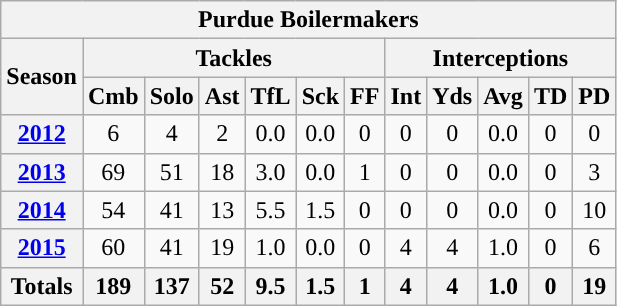<table class=wikitable style="text-align:center;">
<tr>
<th colspan=15>Purdue Boilermakers</th>
</tr>
<tr>
<th rowspan="2">Season</th>
<th colspan="6">Tackles</th>
<th colspan="5">Interceptions</th>
</tr>
<tr>
<th>Cmb</th>
<th>Solo</th>
<th>Ast</th>
<th>TfL</th>
<th>Sck</th>
<th>FF</th>
<th>Int</th>
<th>Yds</th>
<th>Avg</th>
<th>TD</th>
<th>PD</th>
</tr>
<tr>
<th><a href='#'>2012</a></th>
<td>6</td>
<td>4</td>
<td>2</td>
<td>0.0</td>
<td>0.0</td>
<td>0</td>
<td>0</td>
<td>0</td>
<td>0.0</td>
<td>0</td>
<td>0</td>
</tr>
<tr>
<th><a href='#'>2013</a></th>
<td>69</td>
<td>51</td>
<td>18</td>
<td>3.0</td>
<td>0.0</td>
<td>1</td>
<td>0</td>
<td>0</td>
<td>0.0</td>
<td>0</td>
<td>3</td>
</tr>
<tr>
<th><a href='#'>2014</a></th>
<td>54</td>
<td>41</td>
<td>13</td>
<td>5.5</td>
<td>1.5</td>
<td>0</td>
<td>0</td>
<td>0</td>
<td>0.0</td>
<td>0</td>
<td>10</td>
</tr>
<tr>
<th><a href='#'>2015</a></th>
<td>60</td>
<td>41</td>
<td>19</td>
<td>1.0</td>
<td>0.0</td>
<td>0</td>
<td>4</td>
<td>4</td>
<td>1.0</td>
<td>0</td>
<td>6</td>
</tr>
<tr>
<th>Totals</th>
<th>189</th>
<th>137</th>
<th>52</th>
<th>9.5</th>
<th>1.5</th>
<th>1</th>
<th>4</th>
<th>4</th>
<th>1.0</th>
<th>0</th>
<th>19</th>
</tr>
</table>
